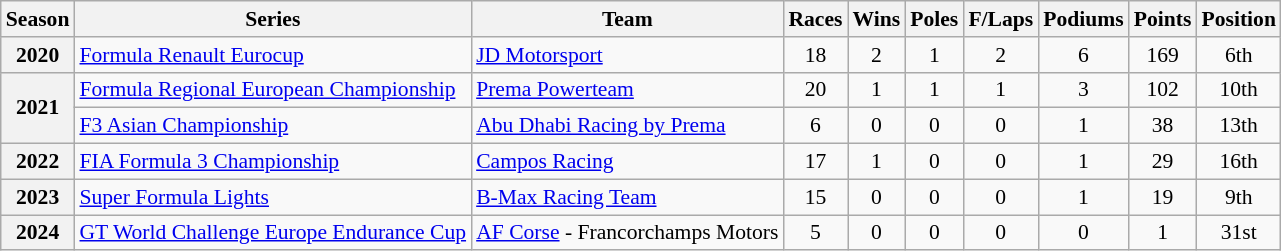<table class="wikitable" style="font-size: 90%; text-align:center">
<tr>
<th>Season</th>
<th>Series</th>
<th>Team</th>
<th>Races</th>
<th>Wins</th>
<th>Poles</th>
<th>F/Laps</th>
<th>Podiums</th>
<th>Points</th>
<th>Position</th>
</tr>
<tr>
<th>2020</th>
<td align=left><a href='#'>Formula Renault Eurocup</a></td>
<td align=left><a href='#'>JD Motorsport</a></td>
<td>18</td>
<td>2</td>
<td>1</td>
<td>2</td>
<td>6</td>
<td>169</td>
<td>6th</td>
</tr>
<tr>
<th rowspan=2>2021</th>
<td align=left><a href='#'>Formula Regional European Championship</a></td>
<td align=left><a href='#'>Prema Powerteam</a></td>
<td>20</td>
<td>1</td>
<td>1</td>
<td>1</td>
<td>3</td>
<td>102</td>
<td>10th</td>
</tr>
<tr>
<td align=left><a href='#'>F3 Asian Championship</a></td>
<td align=left><a href='#'>Abu Dhabi Racing by Prema</a></td>
<td>6</td>
<td>0</td>
<td>0</td>
<td>0</td>
<td>1</td>
<td>38</td>
<td>13th</td>
</tr>
<tr>
<th>2022</th>
<td align=left><a href='#'>FIA Formula 3 Championship</a></td>
<td align=left><a href='#'>Campos Racing</a></td>
<td>17</td>
<td>1</td>
<td>0</td>
<td>0</td>
<td>1</td>
<td>29</td>
<td>16th</td>
</tr>
<tr>
<th>2023</th>
<td align=left><a href='#'>Super Formula Lights</a></td>
<td align=left><a href='#'>B-Max Racing Team</a></td>
<td>15</td>
<td>0</td>
<td>0</td>
<td>0</td>
<td>1</td>
<td>19</td>
<td>9th</td>
</tr>
<tr>
<th>2024</th>
<td align=left><a href='#'>GT World Challenge Europe Endurance Cup</a></td>
<td align=left><a href='#'>AF Corse</a> - Francorchamps Motors</td>
<td>5</td>
<td>0</td>
<td>0</td>
<td>0</td>
<td>0</td>
<td>1</td>
<td>31st</td>
</tr>
</table>
